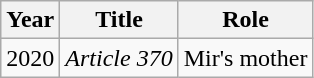<table class="wikitable sortable plainrowheaders">
<tr style="text-align:center;">
<th scope="col">Year</th>
<th scope="col">Title</th>
<th scope="col">Role</th>
</tr>
<tr>
<td>2020</td>
<td><em>Article 370</em></td>
<td>Mir's mother</td>
</tr>
</table>
